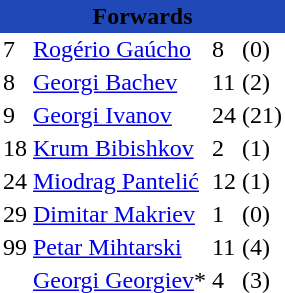<table class="toccolours" border="0" cellpadding="2" cellspacing="0" align="left" style="margin:0.5em;">
<tr>
<th colspan="4" align="center" bgcolor="#2049B7"><span>Forwards</span></th>
</tr>
<tr>
<td>7</td>
<td> <a href='#'>Rogério Gaúcho</a></td>
<td>8</td>
<td>(0)</td>
</tr>
<tr>
<td>8</td>
<td> <a href='#'>Georgi Bachev</a></td>
<td>11</td>
<td>(2)</td>
</tr>
<tr>
<td>9</td>
<td> <a href='#'>Georgi Ivanov</a></td>
<td>24</td>
<td>(21)</td>
</tr>
<tr>
<td>18</td>
<td> <a href='#'>Krum Bibishkov</a></td>
<td>2</td>
<td>(1)</td>
</tr>
<tr>
<td>24</td>
<td> <a href='#'>Miodrag Pantelić</a></td>
<td>12</td>
<td>(1)</td>
</tr>
<tr>
<td>29</td>
<td> <a href='#'>Dimitar Makriev</a></td>
<td>1</td>
<td>(0)</td>
</tr>
<tr>
<td>99</td>
<td> <a href='#'>Petar Mihtarski</a></td>
<td>11</td>
<td>(4)</td>
</tr>
<tr>
<td></td>
<td> <a href='#'>Georgi Georgiev</a>*</td>
<td>4</td>
<td>(3)</td>
</tr>
<tr>
</tr>
</table>
